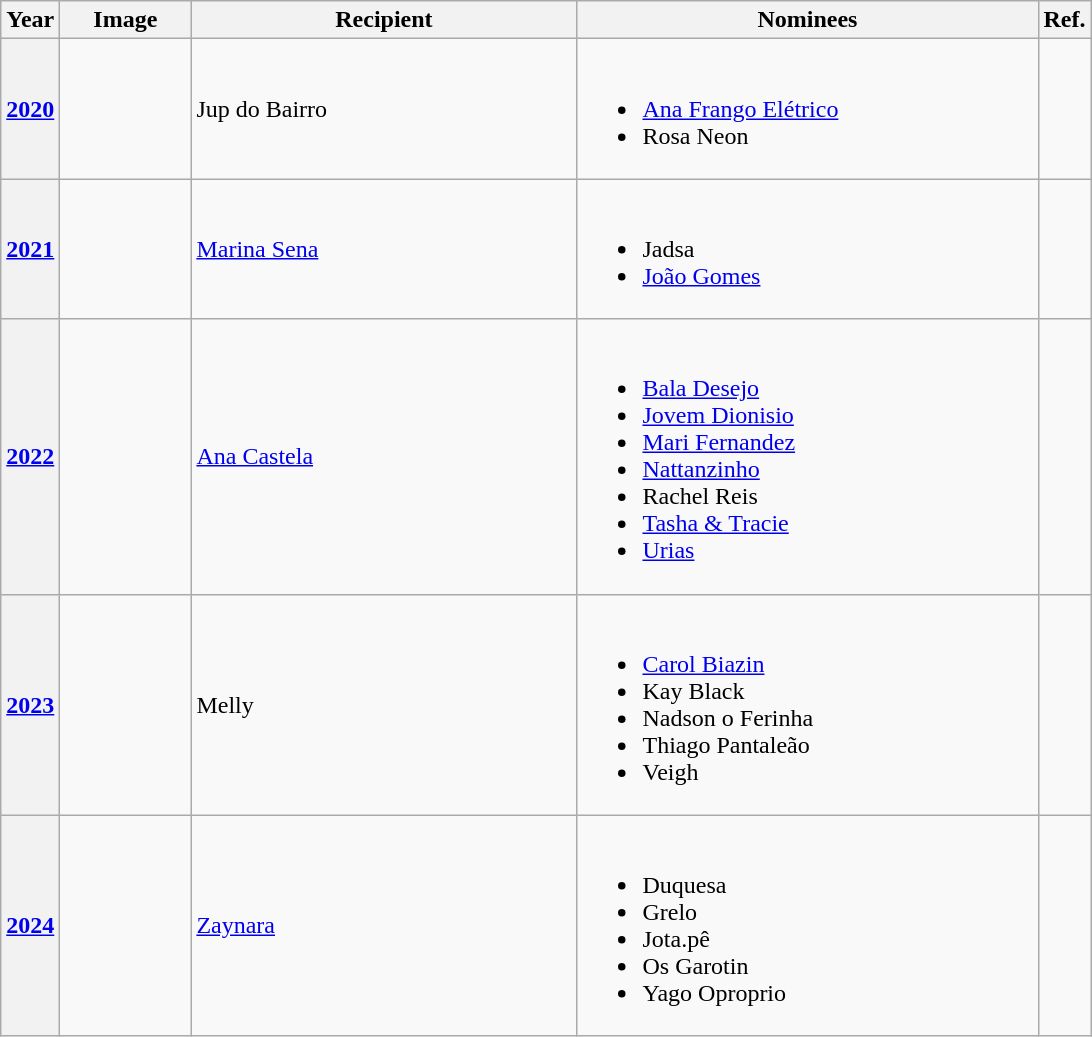<table class="wikitable sortable">
<tr>
<th scope="col" bgcolor="#efefef">Year</th>
<th scope="col" bgcolor="#efefef" width=80px>Image</th>
<th scope="col" bgcolor="#efefef" width=250px>Recipient</th>
<th scope="col" bgcolor="#efefef" width=300px class=unsortable>Nominees</th>
<th scope="col" bgcolor="#efefef" class=unsortable>Ref.</th>
</tr>
<tr>
<th scope="row"><a href='#'>2020</a></th>
<td align="center"></td>
<td>Jup do Bairro</td>
<td><br><ul><li><a href='#'>Ana Frango Elétrico</a></li><li>Rosa Neon</li></ul></td>
<td></td>
</tr>
<tr>
<th scope="row"><a href='#'>2021</a></th>
<td align="center"></td>
<td><a href='#'>Marina Sena</a></td>
<td><br><ul><li>Jadsa</li><li><a href='#'>João Gomes</a></li></ul></td>
<td></td>
</tr>
<tr>
<th scope="row"><a href='#'>2022</a></th>
<td align="center"></td>
<td><a href='#'>Ana Castela</a></td>
<td><br><ul><li><a href='#'>Bala Desejo</a></li><li><a href='#'>Jovem Dionisio</a></li><li><a href='#'>Mari Fernandez</a></li><li><a href='#'>Nattanzinho</a></li><li>Rachel Reis</li><li><a href='#'>Tasha & Tracie</a></li><li><a href='#'>Urias</a></li></ul></td>
<td></td>
</tr>
<tr>
<th scope="row"><a href='#'>2023</a></th>
<td align="center"></td>
<td>Melly</td>
<td><br><ul><li><a href='#'>Carol Biazin</a></li><li>Kay Black</li><li>Nadson o Ferinha</li><li>Thiago Pantaleão</li><li>Veigh</li></ul></td>
<td></td>
</tr>
<tr>
<th scope="row"><a href='#'>2024</a></th>
<td></td>
<td><a href='#'>Zaynara</a></td>
<td><br><ul><li>Duquesa</li><li>Grelo</li><li>Jota.pê</li><li>Os Garotin</li><li>Yago Oproprio</li></ul></td>
<td></td>
</tr>
</table>
